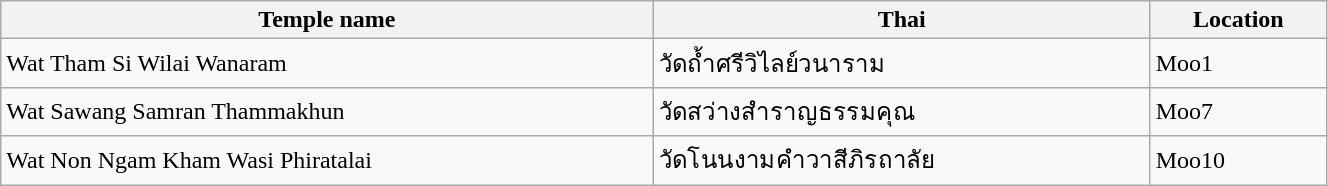<table class="wikitable" style="width:70%;">
<tr>
<th>Temple name</th>
<th>Thai</th>
<th>Location</th>
</tr>
<tr>
<td>Wat Tham Si Wilai Wanaram</td>
<td>วัดถ้ำศรีวิไลย์วนาราม</td>
<td>Moo1</td>
</tr>
<tr>
<td>Wat Sawang Samran Thammakhun</td>
<td>วัดสว่างสำราญธรรมคุณ</td>
<td>Moo7</td>
</tr>
<tr>
<td>Wat Non Ngam Kham Wasi Phiratalai</td>
<td>วัดโนนงามคำวาสีภิรถาลัย</td>
<td>Moo10</td>
</tr>
</table>
